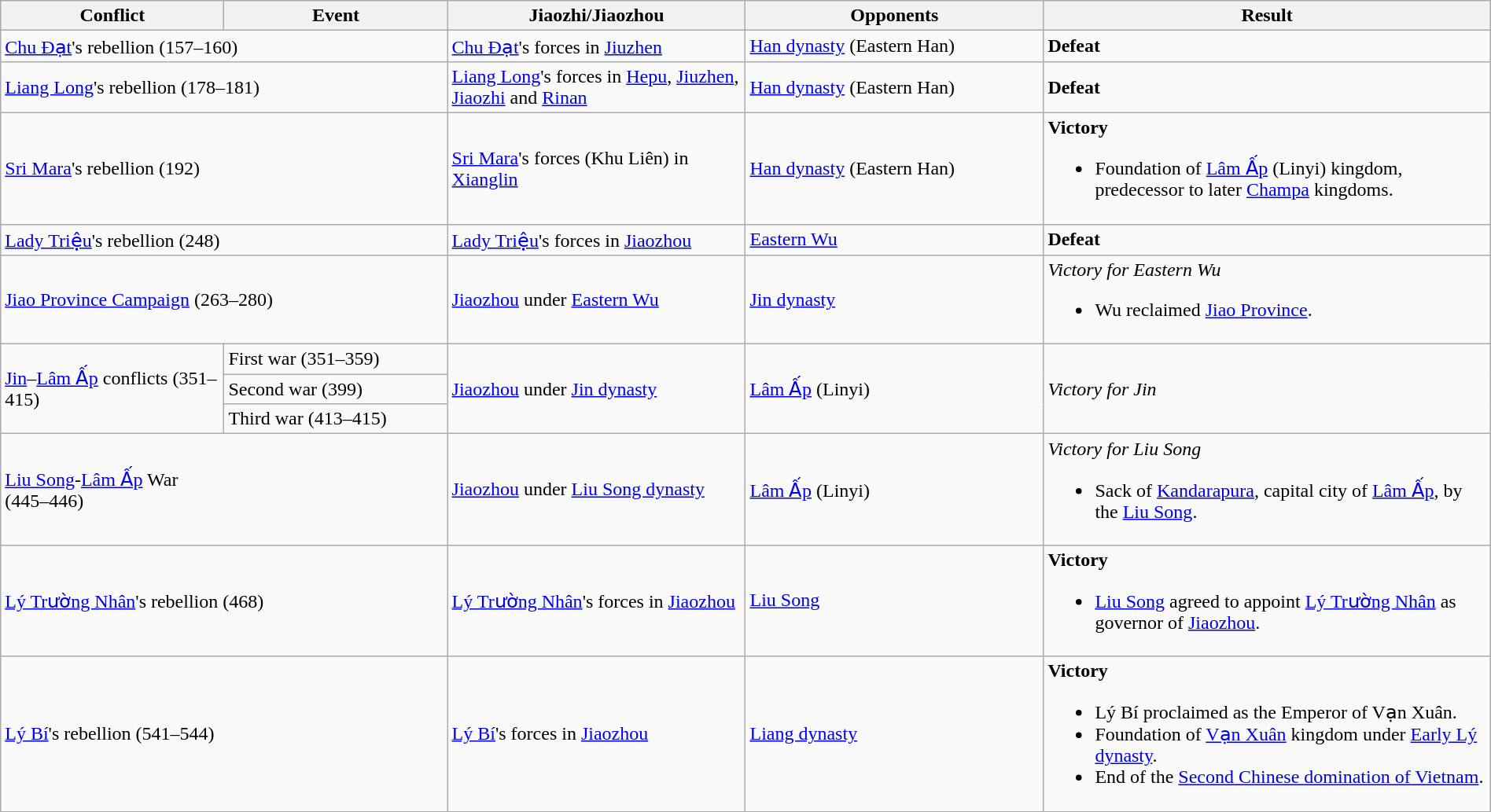<table class="wikitable" width="100%">
<tr>
<th width="15%">Conflict</th>
<th width="15%">Event</th>
<th width="20%">Jiaozhi/Jiaozhou</th>
<th width="20%">Opponents</th>
<th width="30%">Result</th>
</tr>
<tr>
<td colspan = "2"><a href='#'>Chu Đạt</a>'s rebellion (157–160)</td>
<td><a href='#'>Chu Đạt</a>'s forces in <a href='#'>Jiuzhen</a></td>
<td><a href='#'>Han dynasty</a> (Eastern Han)</td>
<td><strong>Defeat</strong></td>
</tr>
<tr>
<td colspan = "2"><a href='#'>Liang Long</a>'s rebellion (178–181)</td>
<td><a href='#'>Liang Long</a>'s forces in <a href='#'>Hepu</a>, <a href='#'>Jiuzhen</a>, <a href='#'>Jiaozhi</a> and <a href='#'>Rinan</a></td>
<td><a href='#'>Han dynasty</a> (Eastern Han)</td>
<td><strong>Defeat</strong></td>
</tr>
<tr>
<td colspan = "2"><a href='#'>Sri Mara</a>'s rebellion (192)</td>
<td><a href='#'>Sri Mara</a>'s forces (Khu Liên) in <a href='#'>Xianglin</a></td>
<td><a href='#'>Han dynasty</a> (Eastern Han)</td>
<td><strong>Victory</strong><br><ul><li>Foundation of <a href='#'>Lâm Ấp</a> (Linyi) kingdom, predecessor to later <a href='#'>Champa</a> kingdoms.</li></ul></td>
</tr>
<tr>
<td colspan = "2"><a href='#'>Lady Triệu</a>'s rebellion (248)</td>
<td><a href='#'>Lady Triệu</a>'s forces in <a href='#'>Jiaozhou</a></td>
<td><a href='#'>Eastern Wu</a></td>
<td><strong>Defeat</strong></td>
</tr>
<tr>
<td colspan = "2"><a href='#'>Jiao Province Campaign</a> (263–280)</td>
<td><a href='#'>Jiaozhou</a> under <a href='#'>Eastern Wu</a></td>
<td><a href='#'>Jin dynasty</a></td>
<td><em>Victory for Eastern Wu</em><br><ul><li>Wu reclaimed <a href='#'>Jiao Province</a>.</li></ul></td>
</tr>
<tr>
<td rowspan = "3"><a href='#'>Jin</a>–<a href='#'>Lâm Ấp</a> conflicts (351–415)</td>
<td>First war (351–359)</td>
<td rowspan = "3"><a href='#'>Jiaozhou</a> under <a href='#'>Jin dynasty</a></td>
<td rowspan = "3"><a href='#'>Lâm Ấp</a> (Linyi)</td>
<td rowspan = "3"><em>Victory for Jin</em></td>
</tr>
<tr>
<td>Second war (399)</td>
</tr>
<tr>
<td>Third war (413–415)</td>
</tr>
<tr>
<td colspan = "2"><a href='#'>Liu Song</a>-<a href='#'>Lâm Ấp</a> War<br>(445–446)</td>
<td><a href='#'>Jiaozhou</a> under <a href='#'>Liu Song dynasty</a></td>
<td><a href='#'>Lâm Ấp</a> (Linyi)</td>
<td><em>Victory for Liu Song</em><br><ul><li>Sack of <a href='#'>Kandarapura</a>, capital city of <a href='#'>Lâm Ấp</a>, by the <a href='#'>Liu Song</a>.</li></ul></td>
</tr>
<tr>
<td colspan = "2"><a href='#'>Lý Trường Nhân</a>'s rebellion (468)</td>
<td><a href='#'>Lý Trường Nhân</a>'s forces in <a href='#'>Jiaozhou</a></td>
<td><a href='#'>Liu Song</a></td>
<td><strong>Victory</strong><br><ul><li><a href='#'>Liu Song</a> agreed to appoint <a href='#'>Lý Trường Nhân</a> as governor of <a href='#'>Jiaozhou</a>.</li></ul></td>
</tr>
<tr>
<td colspan = "2"><a href='#'>Lý Bí</a>'s rebellion (541–544)</td>
<td><a href='#'>Lý Bí</a>'s forces in <a href='#'>Jiaozhou</a></td>
<td><a href='#'>Liang dynasty</a></td>
<td><strong>Victory</strong><br><ul><li>Lý Bí proclaimed as the Emperor of Vạn Xuân.</li><li>Foundation of <a href='#'>Vạn Xuân</a> kingdom under <a href='#'>Early Lý dynasty</a>.</li><li>End of the <a href='#'>Second Chinese domination of Vietnam</a>.</li></ul></td>
</tr>
</table>
